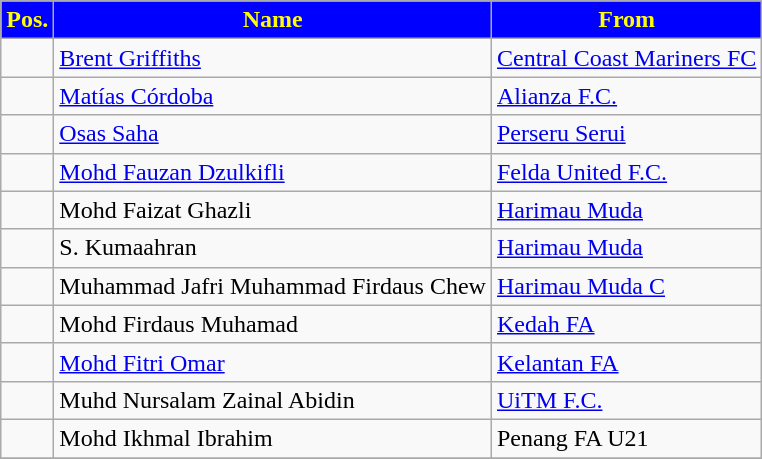<table class="wikitable sortable">
<tr>
<th style="background:Blue; color:Yellow;">Pos.</th>
<th style="background:Blue; color:Yellow;">Name</th>
<th style="background:Blue; color:Yellow;">From</th>
</tr>
<tr>
<td></td>
<td> <a href='#'>Brent Griffiths</a></td>
<td> <a href='#'>Central Coast Mariners FC</a></td>
</tr>
<tr>
<td></td>
<td> <a href='#'>Matías Córdoba</a></td>
<td> <a href='#'>Alianza F.C.</a></td>
</tr>
<tr>
<td></td>
<td> <a href='#'>Osas Saha</a></td>
<td> <a href='#'>Perseru Serui</a></td>
</tr>
<tr>
<td></td>
<td> <a href='#'>Mohd Fauzan Dzulkifli</a></td>
<td> <a href='#'>Felda United F.C.</a></td>
</tr>
<tr>
<td></td>
<td> Mohd Faizat Ghazli</td>
<td> <a href='#'>Harimau Muda</a></td>
</tr>
<tr>
<td></td>
<td> S. Kumaahran</td>
<td> <a href='#'>Harimau Muda</a></td>
</tr>
<tr>
<td></td>
<td> Muhammad Jafri Muhammad Firdaus Chew</td>
<td> <a href='#'>Harimau Muda C</a></td>
</tr>
<tr>
<td></td>
<td> Mohd Firdaus Muhamad</td>
<td> <a href='#'>Kedah FA</a></td>
</tr>
<tr>
<td></td>
<td> <a href='#'>Mohd Fitri Omar</a></td>
<td> <a href='#'>Kelantan FA</a></td>
</tr>
<tr>
<td></td>
<td> Muhd Nursalam Zainal Abidin</td>
<td> <a href='#'>UiTM F.C.</a></td>
</tr>
<tr>
<td></td>
<td> Mohd Ikhmal Ibrahim</td>
<td> Penang FA U21</td>
</tr>
<tr>
</tr>
</table>
